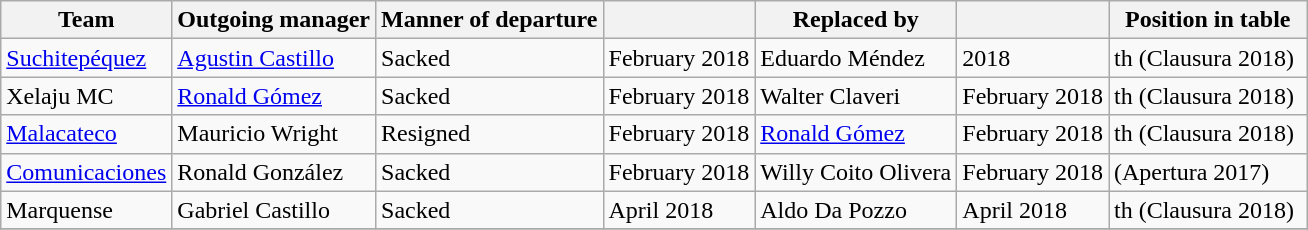<table class="wikitable">
<tr>
<th>Team</th>
<th>Outgoing manager</th>
<th>Manner of departure</th>
<th></th>
<th>Replaced by</th>
<th></th>
<th width=125px>Position in table</th>
</tr>
<tr>
<td><a href='#'>Suchitepéquez</a></td>
<td> <a href='#'>Agustin Castillo</a></td>
<td>Sacked</td>
<td>February 2018</td>
<td> Eduardo Méndez</td>
<td>2018</td>
<td>th (Clausura 2018)</td>
</tr>
<tr>
<td>Xelaju MC</td>
<td> <a href='#'>Ronald Gómez</a></td>
<td>Sacked</td>
<td>February 2018</td>
<td> Walter Claveri</td>
<td>February 2018</td>
<td>th (Clausura 2018)</td>
</tr>
<tr>
<td><a href='#'>Malacateco</a></td>
<td> Mauricio Wright</td>
<td>Resigned</td>
<td>February 2018</td>
<td> <a href='#'>Ronald Gómez</a></td>
<td>February 2018</td>
<td>th (Clausura 2018)</td>
</tr>
<tr>
<td><a href='#'>Comunicaciones</a></td>
<td> Ronald González</td>
<td>Sacked</td>
<td>February 2018</td>
<td> Willy Coito Olivera</td>
<td>February 2018</td>
<td>(Apertura 2017)</td>
</tr>
<tr>
<td>Marquense</td>
<td> Gabriel Castillo</td>
<td>Sacked</td>
<td>April 2018</td>
<td> Aldo Da Pozzo</td>
<td>April 2018</td>
<td>th (Clausura 2018)</td>
</tr>
<tr>
</tr>
</table>
